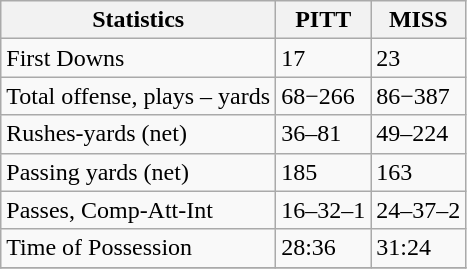<table class="wikitable">
<tr>
<th>Statistics</th>
<th>PITT</th>
<th>MISS</th>
</tr>
<tr>
<td>First Downs</td>
<td>17</td>
<td>23</td>
</tr>
<tr>
<td>Total offense, plays – yards</td>
<td>68−266</td>
<td>86−387</td>
</tr>
<tr>
<td>Rushes-yards (net)</td>
<td>36–81</td>
<td>49–224</td>
</tr>
<tr>
<td>Passing yards (net)</td>
<td>185</td>
<td>163</td>
</tr>
<tr>
<td>Passes, Comp-Att-Int</td>
<td>16–32–1</td>
<td>24–37–2</td>
</tr>
<tr>
<td>Time of Possession</td>
<td>28:36</td>
<td>31:24</td>
</tr>
<tr>
</tr>
</table>
